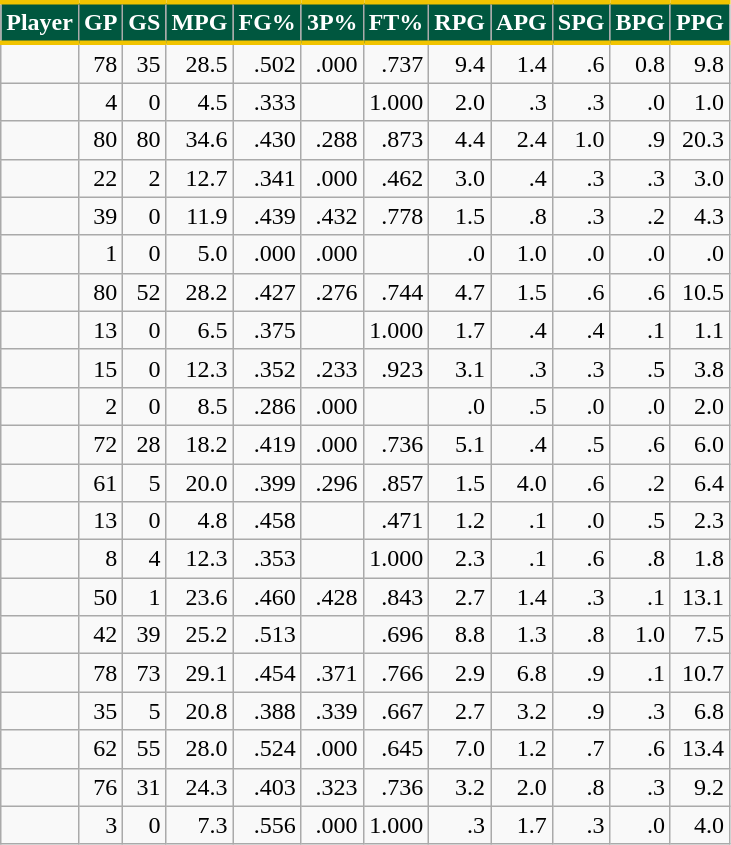<table class="wikitable sortable" style="text-align:right;">
<tr>
<th style="background:#00573F; color:#FFFFFF; border-top:#F1C400 3px solid; border-bottom:#F1C400 3px solid;">Player</th>
<th style="background:#00573F; color:#FFFFFF; border-top:#F1C400 3px solid; border-bottom:#F1C400 3px solid;">GP</th>
<th style="background:#00573F; color:#FFFFFF; border-top:#F1C400 3px solid; border-bottom:#F1C400 3px solid;">GS</th>
<th style="background:#00573F; color:#FFFFFF; border-top:#F1C400 3px solid; border-bottom:#F1C400 3px solid;">MPG</th>
<th style="background:#00573F; color:#FFFFFF; border-top:#F1C400 3px solid; border-bottom:#F1C400 3px solid;">FG%</th>
<th style="background:#00573F; color:#FFFFFF; border-top:#F1C400 3px solid; border-bottom:#F1C400 3px solid;">3P%</th>
<th style="background:#00573F; color:#FFFFFF; border-top:#F1C400 3px solid; border-bottom:#F1C400 3px solid;">FT%</th>
<th style="background:#00573F; color:#FFFFFF; border-top:#F1C400 3px solid; border-bottom:#F1C400 3px solid;">RPG</th>
<th style="background:#00573F; color:#FFFFFF; border-top:#F1C400 3px solid; border-bottom:#F1C400 3px solid;">APG</th>
<th style="background:#00573F; color:#FFFFFF; border-top:#F1C400 3px solid; border-bottom:#F1C400 3px solid;">SPG</th>
<th style="background:#00573F; color:#FFFFFF; border-top:#F1C400 3px solid; border-bottom:#F1C400 3px solid;">BPG</th>
<th style="background:#00573F; color:#FFFFFF; border-top:#F1C400 3px solid; border-bottom:#F1C400 3px solid;">PPG</th>
</tr>
<tr>
<td></td>
<td>78</td>
<td>35</td>
<td>28.5</td>
<td>.502</td>
<td>.000</td>
<td>.737</td>
<td>9.4</td>
<td>1.4</td>
<td>.6</td>
<td>0.8</td>
<td>9.8</td>
</tr>
<tr>
<td> </td>
<td>4</td>
<td>0</td>
<td>4.5</td>
<td>.333</td>
<td></td>
<td>1.000</td>
<td>2.0</td>
<td>.3</td>
<td>.3</td>
<td>.0</td>
<td>1.0</td>
</tr>
<tr>
<td></td>
<td>80</td>
<td>80</td>
<td>34.6</td>
<td>.430</td>
<td>.288</td>
<td>.873</td>
<td>4.4</td>
<td>2.4</td>
<td>1.0</td>
<td>.9</td>
<td>20.3</td>
</tr>
<tr>
<td> </td>
<td>22</td>
<td>2</td>
<td>12.7</td>
<td>.341</td>
<td>.000</td>
<td>.462</td>
<td>3.0</td>
<td>.4</td>
<td>.3</td>
<td>.3</td>
<td>3.0</td>
</tr>
<tr>
<td></td>
<td>39</td>
<td>0</td>
<td>11.9</td>
<td>.439</td>
<td>.432</td>
<td>.778</td>
<td>1.5</td>
<td>.8</td>
<td>.3</td>
<td>.2</td>
<td>4.3</td>
</tr>
<tr>
<td> </td>
<td>1</td>
<td>0</td>
<td>5.0</td>
<td>.000</td>
<td>.000</td>
<td></td>
<td>.0</td>
<td>1.0</td>
<td>.0</td>
<td>.0</td>
<td>.0</td>
</tr>
<tr>
<td></td>
<td>80</td>
<td>52</td>
<td>28.2</td>
<td>.427</td>
<td>.276</td>
<td>.744</td>
<td>4.7</td>
<td>1.5</td>
<td>.6</td>
<td>.6</td>
<td>10.5</td>
</tr>
<tr>
<td> </td>
<td>13</td>
<td>0</td>
<td>6.5</td>
<td>.375</td>
<td></td>
<td>1.000</td>
<td>1.7</td>
<td>.4</td>
<td>.4</td>
<td>.1</td>
<td>1.1</td>
</tr>
<tr>
<td> </td>
<td>15</td>
<td>0</td>
<td>12.3</td>
<td>.352</td>
<td>.233</td>
<td>.923</td>
<td>3.1</td>
<td>.3</td>
<td>.3</td>
<td>.5</td>
<td>3.8</td>
</tr>
<tr>
<td> </td>
<td>2</td>
<td>0</td>
<td>8.5</td>
<td>.286</td>
<td>.000</td>
<td></td>
<td>.0</td>
<td>.5</td>
<td>.0</td>
<td>.0</td>
<td>2.0</td>
</tr>
<tr>
<td></td>
<td>72</td>
<td>28</td>
<td>18.2</td>
<td>.419</td>
<td>.000</td>
<td>.736</td>
<td>5.1</td>
<td>.4</td>
<td>.5</td>
<td>.6</td>
<td>6.0</td>
</tr>
<tr>
<td></td>
<td>61</td>
<td>5</td>
<td>20.0</td>
<td>.399</td>
<td>.296</td>
<td>.857</td>
<td>1.5</td>
<td>4.0</td>
<td>.6</td>
<td>.2</td>
<td>6.4</td>
</tr>
<tr>
<td></td>
<td>13</td>
<td>0</td>
<td>4.8</td>
<td>.458</td>
<td></td>
<td>.471</td>
<td>1.2</td>
<td>.1</td>
<td>.0</td>
<td>.5</td>
<td>2.3</td>
</tr>
<tr>
<td></td>
<td>8</td>
<td>4</td>
<td>12.3</td>
<td>.353</td>
<td></td>
<td>1.000</td>
<td>2.3</td>
<td>.1</td>
<td>.6</td>
<td>.8</td>
<td>1.8</td>
</tr>
<tr>
<td> </td>
<td>50</td>
<td>1</td>
<td>23.6</td>
<td>.460</td>
<td>.428</td>
<td>.843</td>
<td>2.7</td>
<td>1.4</td>
<td>.3</td>
<td>.1</td>
<td>13.1</td>
</tr>
<tr>
<td> </td>
<td>42</td>
<td>39</td>
<td>25.2</td>
<td>.513</td>
<td></td>
<td>.696</td>
<td>8.8</td>
<td>1.3</td>
<td>.8</td>
<td>1.0</td>
<td>7.5</td>
</tr>
<tr>
<td></td>
<td>78</td>
<td>73</td>
<td>29.1</td>
<td>.454</td>
<td>.371</td>
<td>.766</td>
<td>2.9</td>
<td>6.8</td>
<td>.9</td>
<td>.1</td>
<td>10.7</td>
</tr>
<tr>
<td> </td>
<td>35</td>
<td>5</td>
<td>20.8</td>
<td>.388</td>
<td>.339</td>
<td>.667</td>
<td>2.7</td>
<td>3.2</td>
<td>.9</td>
<td>.3</td>
<td>6.8</td>
</tr>
<tr>
<td></td>
<td>62</td>
<td>55</td>
<td>28.0</td>
<td>.524</td>
<td>.000</td>
<td>.645</td>
<td>7.0</td>
<td>1.2</td>
<td>.7</td>
<td>.6</td>
<td>13.4</td>
</tr>
<tr>
<td></td>
<td>76</td>
<td>31</td>
<td>24.3</td>
<td>.403</td>
<td>.323</td>
<td>.736</td>
<td>3.2</td>
<td>2.0</td>
<td>.8</td>
<td>.3</td>
<td>9.2</td>
</tr>
<tr>
<td> </td>
<td>3</td>
<td>0</td>
<td>7.3</td>
<td>.556</td>
<td>.000</td>
<td>1.000</td>
<td>.3</td>
<td>1.7</td>
<td>.3</td>
<td>.0</td>
<td>4.0</td>
</tr>
</table>
